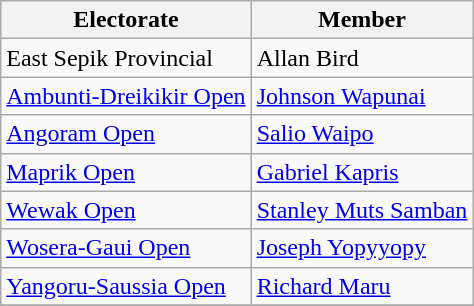<table class="wikitable">
<tr>
<th><strong>Electorate</strong></th>
<th><strong>Member</strong></th>
</tr>
<tr>
<td>East Sepik Provincial</td>
<td>Allan Bird</td>
</tr>
<tr>
<td><a href='#'>Ambunti-Dreikikir Open</a></td>
<td><a href='#'>Johnson Wapunai</a></td>
</tr>
<tr>
<td><a href='#'>Angoram Open</a></td>
<td><a href='#'>Salio Waipo</a></td>
</tr>
<tr>
<td><a href='#'>Maprik Open</a></td>
<td><a href='#'>Gabriel Kapris</a></td>
</tr>
<tr>
<td><a href='#'>Wewak Open</a></td>
<td><a href='#'>Stanley Muts Samban</a></td>
</tr>
<tr>
<td><a href='#'>Wosera-Gaui Open</a></td>
<td><a href='#'>Joseph Yopyyopy</a></td>
</tr>
<tr>
<td><a href='#'>Yangoru-Saussia Open</a></td>
<td><a href='#'>Richard Maru</a></td>
</tr>
<tr>
</tr>
</table>
